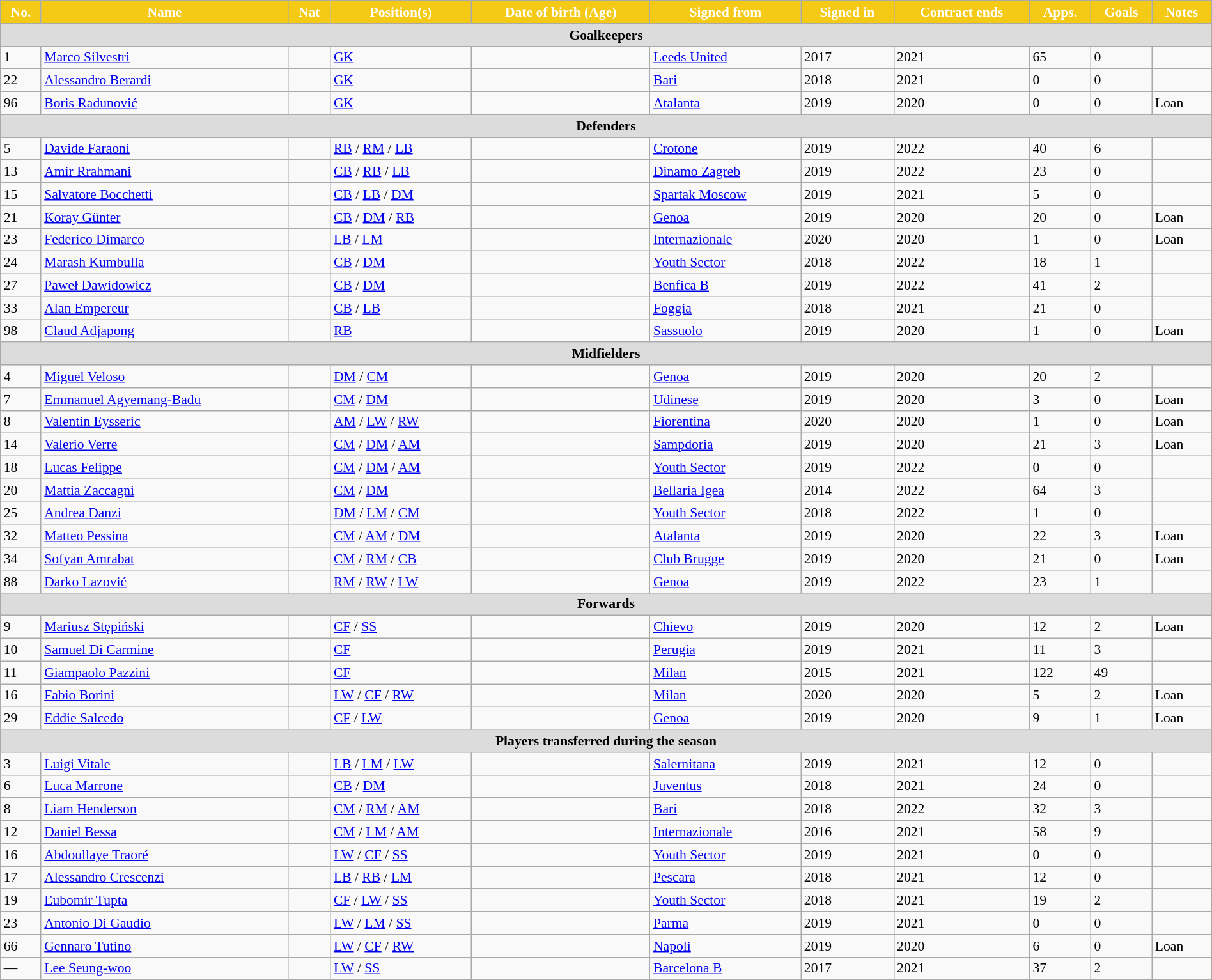<table class="wikitable" style="text-align: left; font-size:90%" width=100%>
<tr>
<th style="background:#F4CA16; color:white; text-align:center;">No.</th>
<th style="background:#F4CA16; color:white; text-align:center;">Name</th>
<th style="background:#F4CA16; color:white; text-align:center;">Nat</th>
<th style="background:#F4CA16; color:white; text-align:center;">Position(s)</th>
<th style="background:#F4CA16; color:white; text-align:center;">Date of birth (Age)</th>
<th style="background:#F4CA16; color:white; text-align:center;">Signed from</th>
<th style="background:#F4CA16; color:white; text-align:center;">Signed in</th>
<th style="background:#F4CA16; color:white; text-align:center;">Contract ends</th>
<th style="background:#F4CA16; color:white; text-align:center;">Apps.</th>
<th style="background:#F4CA16; color:white; text-align:center;">Goals</th>
<th style="background:#F4CA16; color:white; text-align:center;">Notes</th>
</tr>
<tr>
<th colspan=11 style="background:#DCDCDC; text-align:center;">Goalkeepers</th>
</tr>
<tr>
<td>1</td>
<td><a href='#'>Marco Silvestri</a></td>
<td></td>
<td><a href='#'>GK</a></td>
<td></td>
<td> <a href='#'>Leeds United</a></td>
<td>2017</td>
<td>2021</td>
<td>65</td>
<td>0</td>
<td></td>
</tr>
<tr>
<td>22</td>
<td><a href='#'>Alessandro Berardi</a></td>
<td></td>
<td><a href='#'>GK</a></td>
<td></td>
<td> <a href='#'>Bari</a></td>
<td>2018</td>
<td>2021</td>
<td>0</td>
<td>0</td>
<td></td>
</tr>
<tr>
<td>96</td>
<td><a href='#'>Boris Radunović</a></td>
<td></td>
<td><a href='#'>GK</a></td>
<td></td>
<td> <a href='#'>Atalanta</a></td>
<td>2019</td>
<td>2020</td>
<td>0</td>
<td>0</td>
<td>Loan</td>
</tr>
<tr>
<th colspan=11 style="background:#DCDCDC; text-align:center;">Defenders</th>
</tr>
<tr>
<td>5</td>
<td><a href='#'>Davide Faraoni</a></td>
<td></td>
<td><a href='#'>RB</a> / <a href='#'>RM</a> / <a href='#'>LB</a></td>
<td></td>
<td> <a href='#'>Crotone</a></td>
<td>2019</td>
<td>2022</td>
<td>40</td>
<td>6</td>
<td></td>
</tr>
<tr>
<td>13</td>
<td><a href='#'>Amir Rrahmani</a></td>
<td></td>
<td><a href='#'>CB</a> / <a href='#'>RB</a> / <a href='#'>LB</a></td>
<td></td>
<td> <a href='#'>Dinamo Zagreb</a></td>
<td>2019</td>
<td>2022</td>
<td>23</td>
<td>0</td>
<td></td>
</tr>
<tr>
<td>15</td>
<td><a href='#'>Salvatore Bocchetti</a></td>
<td></td>
<td><a href='#'>CB</a> / <a href='#'>LB</a> / <a href='#'>DM</a></td>
<td></td>
<td> <a href='#'>Spartak Moscow</a></td>
<td>2019</td>
<td>2021</td>
<td>5</td>
<td>0</td>
<td></td>
</tr>
<tr>
<td>21</td>
<td><a href='#'>Koray Günter</a></td>
<td></td>
<td><a href='#'>CB</a> / <a href='#'>DM</a> / <a href='#'>RB</a></td>
<td></td>
<td> <a href='#'>Genoa</a></td>
<td>2019</td>
<td>2020</td>
<td>20</td>
<td>0</td>
<td>Loan</td>
</tr>
<tr>
<td>23</td>
<td><a href='#'>Federico Dimarco</a></td>
<td></td>
<td><a href='#'>LB</a> / <a href='#'>LM</a></td>
<td></td>
<td> <a href='#'>Internazionale</a></td>
<td>2020</td>
<td>2020</td>
<td>1</td>
<td>0</td>
<td>Loan</td>
</tr>
<tr>
<td>24</td>
<td><a href='#'>Marash Kumbulla</a></td>
<td></td>
<td><a href='#'>CB</a> / <a href='#'>DM</a></td>
<td></td>
<td> <a href='#'>Youth Sector</a></td>
<td>2018</td>
<td>2022</td>
<td>18</td>
<td>1</td>
<td></td>
</tr>
<tr>
<td>27</td>
<td><a href='#'>Paweł Dawidowicz</a></td>
<td></td>
<td><a href='#'>CB</a> / <a href='#'>DM</a></td>
<td></td>
<td> <a href='#'>Benfica B</a></td>
<td>2019</td>
<td>2022</td>
<td>41</td>
<td>2</td>
<td></td>
</tr>
<tr>
<td>33</td>
<td><a href='#'>Alan Empereur</a></td>
<td></td>
<td><a href='#'>CB</a> / <a href='#'>LB</a></td>
<td></td>
<td> <a href='#'>Foggia</a></td>
<td>2018</td>
<td>2021</td>
<td>21</td>
<td>0</td>
<td></td>
</tr>
<tr>
<td>98</td>
<td><a href='#'>Claud Adjapong</a></td>
<td></td>
<td><a href='#'>RB</a></td>
<td></td>
<td> <a href='#'>Sassuolo</a></td>
<td>2019</td>
<td>2020</td>
<td>1</td>
<td>0</td>
<td>Loan</td>
</tr>
<tr>
<th colspan=11 style="background:#DCDCDC; text-align:center;">Midfielders</th>
</tr>
<tr>
<td>4</td>
<td><a href='#'>Miguel Veloso</a></td>
<td></td>
<td><a href='#'>DM</a> / <a href='#'>CM</a></td>
<td></td>
<td> <a href='#'>Genoa</a></td>
<td>2019</td>
<td>2020</td>
<td>20</td>
<td>2</td>
<td></td>
</tr>
<tr>
<td>7</td>
<td><a href='#'>Emmanuel Agyemang-Badu</a></td>
<td></td>
<td><a href='#'>CM</a> / <a href='#'>DM</a></td>
<td></td>
<td> <a href='#'>Udinese</a></td>
<td>2019</td>
<td>2020</td>
<td>3</td>
<td>0</td>
<td>Loan</td>
</tr>
<tr>
<td>8</td>
<td><a href='#'>Valentin Eysseric</a></td>
<td></td>
<td><a href='#'>AM</a> / <a href='#'>LW</a> / <a href='#'>RW</a></td>
<td></td>
<td> <a href='#'>Fiorentina</a></td>
<td>2020</td>
<td>2020</td>
<td>1</td>
<td>0</td>
<td>Loan</td>
</tr>
<tr>
<td>14</td>
<td><a href='#'>Valerio Verre</a></td>
<td></td>
<td><a href='#'>CM</a> / <a href='#'>DM</a> / <a href='#'>AM</a></td>
<td></td>
<td> <a href='#'>Sampdoria</a></td>
<td>2019</td>
<td>2020</td>
<td>21</td>
<td>3</td>
<td>Loan</td>
</tr>
<tr>
<td>18</td>
<td><a href='#'>Lucas Felippe</a></td>
<td></td>
<td><a href='#'>CM</a> / <a href='#'>DM</a> / <a href='#'>AM</a></td>
<td></td>
<td> <a href='#'>Youth Sector</a></td>
<td>2019</td>
<td>2022</td>
<td>0</td>
<td>0</td>
<td></td>
</tr>
<tr>
<td>20</td>
<td><a href='#'>Mattia Zaccagni</a></td>
<td></td>
<td><a href='#'>CM</a> / <a href='#'>DM</a></td>
<td></td>
<td> <a href='#'>Bellaria Igea</a></td>
<td>2014</td>
<td>2022</td>
<td>64</td>
<td>3</td>
<td></td>
</tr>
<tr>
<td>25</td>
<td><a href='#'>Andrea Danzi</a></td>
<td></td>
<td><a href='#'>DM</a> / <a href='#'>LM</a> / <a href='#'>CM</a></td>
<td></td>
<td> <a href='#'>Youth Sector</a></td>
<td>2018</td>
<td>2022</td>
<td>1</td>
<td>0</td>
<td></td>
</tr>
<tr>
<td>32</td>
<td><a href='#'>Matteo Pessina</a></td>
<td></td>
<td><a href='#'>CM</a> / <a href='#'>AM</a> / <a href='#'>DM</a></td>
<td></td>
<td> <a href='#'>Atalanta</a></td>
<td>2019</td>
<td>2020</td>
<td>22</td>
<td>3</td>
<td>Loan</td>
</tr>
<tr>
<td>34</td>
<td><a href='#'>Sofyan Amrabat</a></td>
<td></td>
<td><a href='#'>CM</a> / <a href='#'>RM</a> / <a href='#'>CB</a></td>
<td></td>
<td> <a href='#'>Club Brugge</a></td>
<td>2019</td>
<td>2020</td>
<td>21</td>
<td>0</td>
<td>Loan</td>
</tr>
<tr>
<td>88</td>
<td><a href='#'>Darko Lazović</a></td>
<td></td>
<td><a href='#'>RM</a> / <a href='#'>RW</a> / <a href='#'>LW</a></td>
<td></td>
<td> <a href='#'>Genoa</a></td>
<td>2019</td>
<td>2022</td>
<td>23</td>
<td>1</td>
<td></td>
</tr>
<tr>
<th colspan=11 style="background:#DCDCDC; text-align:center;">Forwards</th>
</tr>
<tr>
<td>9</td>
<td><a href='#'>Mariusz Stępiński</a></td>
<td></td>
<td><a href='#'>CF</a> / <a href='#'>SS</a></td>
<td></td>
<td> <a href='#'>Chievo</a></td>
<td>2019</td>
<td>2020</td>
<td>12</td>
<td>2</td>
<td>Loan</td>
</tr>
<tr>
<td>10</td>
<td><a href='#'>Samuel Di Carmine</a></td>
<td></td>
<td><a href='#'>CF</a></td>
<td></td>
<td> <a href='#'>Perugia</a></td>
<td>2019</td>
<td>2021</td>
<td>11</td>
<td>3</td>
<td></td>
</tr>
<tr>
<td>11</td>
<td><a href='#'>Giampaolo Pazzini</a></td>
<td></td>
<td><a href='#'>CF</a></td>
<td></td>
<td> <a href='#'>Milan</a></td>
<td>2015</td>
<td>2021</td>
<td>122</td>
<td>49</td>
<td></td>
</tr>
<tr>
<td>16</td>
<td><a href='#'>Fabio Borini</a></td>
<td></td>
<td><a href='#'>LW</a> / <a href='#'>CF</a> / <a href='#'>RW</a></td>
<td></td>
<td> <a href='#'>Milan</a></td>
<td>2020</td>
<td>2020</td>
<td>5</td>
<td>2</td>
<td>Loan</td>
</tr>
<tr>
<td>29</td>
<td><a href='#'>Eddie Salcedo</a></td>
<td></td>
<td><a href='#'>CF</a> / <a href='#'>LW</a></td>
<td></td>
<td> <a href='#'>Genoa</a></td>
<td>2019</td>
<td>2020</td>
<td>9</td>
<td>1</td>
<td>Loan</td>
</tr>
<tr>
<th colspan=11 style="background:#DCDCDC; text-align:center;">Players transferred during the season</th>
</tr>
<tr>
<td>3</td>
<td><a href='#'>Luigi Vitale</a></td>
<td></td>
<td><a href='#'>LB</a> / <a href='#'>LM</a> / <a href='#'>LW</a></td>
<td></td>
<td> <a href='#'>Salernitana</a></td>
<td>2019</td>
<td>2021</td>
<td>12</td>
<td>0</td>
<td></td>
</tr>
<tr>
<td>6</td>
<td><a href='#'>Luca Marrone</a></td>
<td></td>
<td><a href='#'>CB</a> / <a href='#'>DM</a></td>
<td></td>
<td> <a href='#'>Juventus</a></td>
<td>2018</td>
<td>2021</td>
<td>24</td>
<td>0</td>
<td></td>
</tr>
<tr>
<td>8</td>
<td><a href='#'>Liam Henderson</a></td>
<td></td>
<td><a href='#'>CM</a> / <a href='#'>RM</a> / <a href='#'>AM</a></td>
<td></td>
<td> <a href='#'>Bari</a></td>
<td>2018</td>
<td>2022</td>
<td>32</td>
<td>3</td>
<td></td>
</tr>
<tr>
<td>12</td>
<td><a href='#'>Daniel Bessa</a></td>
<td></td>
<td><a href='#'>CM</a> / <a href='#'>LM</a> / <a href='#'>AM</a></td>
<td></td>
<td> <a href='#'>Internazionale</a></td>
<td>2016</td>
<td>2021</td>
<td>58</td>
<td>9</td>
<td></td>
</tr>
<tr>
<td>16</td>
<td><a href='#'>Abdoullaye Traoré</a></td>
<td></td>
<td><a href='#'>LW</a> / <a href='#'>CF</a> / <a href='#'>SS</a></td>
<td></td>
<td> <a href='#'>Youth Sector</a></td>
<td>2019</td>
<td>2021</td>
<td>0</td>
<td>0</td>
<td></td>
</tr>
<tr>
<td>17</td>
<td><a href='#'>Alessandro Crescenzi</a></td>
<td></td>
<td><a href='#'>LB</a> / <a href='#'>RB</a> / <a href='#'>LM</a></td>
<td></td>
<td> <a href='#'>Pescara</a></td>
<td>2018</td>
<td>2021</td>
<td>12</td>
<td>0</td>
<td></td>
</tr>
<tr>
<td>19</td>
<td><a href='#'>Ľubomír Tupta</a></td>
<td></td>
<td><a href='#'>CF</a> / <a href='#'>LW</a> / <a href='#'>SS</a></td>
<td></td>
<td> <a href='#'>Youth Sector</a></td>
<td>2018</td>
<td>2021</td>
<td>19</td>
<td>2</td>
<td></td>
</tr>
<tr>
<td>23</td>
<td><a href='#'>Antonio Di Gaudio</a></td>
<td></td>
<td><a href='#'>LW</a> / <a href='#'>LM</a> / <a href='#'>SS</a></td>
<td></td>
<td> <a href='#'>Parma</a></td>
<td>2019</td>
<td>2021</td>
<td>0</td>
<td>0</td>
<td></td>
</tr>
<tr>
<td>66</td>
<td><a href='#'>Gennaro Tutino</a></td>
<td></td>
<td><a href='#'>LW</a> / <a href='#'>CF</a> / <a href='#'>RW</a></td>
<td></td>
<td> <a href='#'>Napoli</a></td>
<td>2019</td>
<td>2020</td>
<td>6</td>
<td>0</td>
<td>Loan</td>
</tr>
<tr>
<td>—</td>
<td><a href='#'>Lee Seung-woo</a></td>
<td></td>
<td><a href='#'>LW</a> / <a href='#'>SS</a></td>
<td></td>
<td> <a href='#'>Barcelona B</a></td>
<td>2017</td>
<td>2021</td>
<td>37</td>
<td>2</td>
<td></td>
</tr>
</table>
